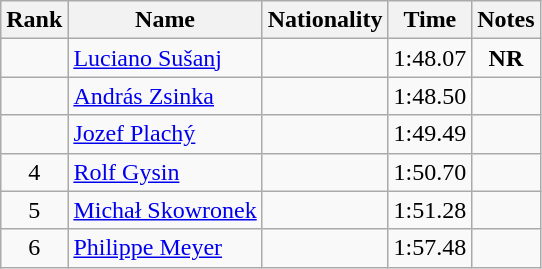<table class="wikitable sortable" style="text-align:center">
<tr>
<th>Rank</th>
<th>Name</th>
<th>Nationality</th>
<th>Time</th>
<th>Notes</th>
</tr>
<tr>
<td></td>
<td align="left"><a href='#'>Luciano Sušanj</a></td>
<td align=left></td>
<td>1:48.07</td>
<td><strong>NR</strong></td>
</tr>
<tr>
<td></td>
<td align="left"><a href='#'>András Zsinka</a></td>
<td align=left></td>
<td>1:48.50</td>
<td></td>
</tr>
<tr>
<td></td>
<td align="left"><a href='#'>Jozef Plachý</a></td>
<td align=left></td>
<td>1:49.49</td>
<td></td>
</tr>
<tr>
<td>4</td>
<td align="left"><a href='#'>Rolf Gysin</a></td>
<td align=left></td>
<td>1:50.70</td>
<td></td>
</tr>
<tr>
<td>5</td>
<td align="left"><a href='#'>Michał Skowronek</a></td>
<td align=left></td>
<td>1:51.28</td>
<td></td>
</tr>
<tr>
<td>6</td>
<td align="left"><a href='#'>Philippe Meyer</a></td>
<td align=left></td>
<td>1:57.48</td>
<td></td>
</tr>
</table>
